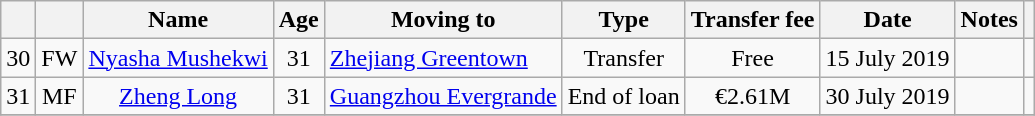<table class="wikitable" style="text-align: center ">
<tr>
<th></th>
<th></th>
<th>Name</th>
<th>Age</th>
<th>Moving to</th>
<th>Type</th>
<th>Transfer fee</th>
<th>Date</th>
<th>Notes</th>
<th></th>
</tr>
<tr>
<td>30</td>
<td>FW</td>
<td align="left"> <a href='#'>Nyasha Mushekwi</a></td>
<td>31</td>
<td align="left"> <a href='#'>Zhejiang Greentown</a></td>
<td>Transfer</td>
<td>Free</td>
<td>15 July 2019</td>
<td></td>
<td></td>
</tr>
<tr>
<td>31</td>
<td>MF</td>
<td> <a href='#'>Zheng Long</a></td>
<td>31</td>
<td> <a href='#'>Guangzhou Evergrande</a></td>
<td>End of loan</td>
<td>€2.61M</td>
<td>30 July 2019</td>
<td></td>
<td></td>
</tr>
<tr>
</tr>
</table>
